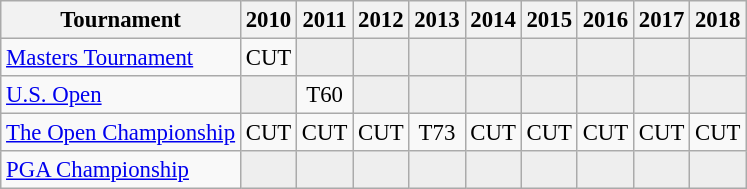<table class="wikitable" style="font-size:95%;text-align:center;">
<tr>
<th>Tournament</th>
<th>2010</th>
<th>2011</th>
<th>2012</th>
<th>2013</th>
<th>2014</th>
<th>2015</th>
<th>2016</th>
<th>2017</th>
<th>2018</th>
</tr>
<tr>
<td align=left><a href='#'>Masters Tournament</a></td>
<td>CUT</td>
<td style="background:#eeeeee;"></td>
<td style="background:#eeeeee;"></td>
<td style="background:#eeeeee;"></td>
<td style="background:#eeeeee;"></td>
<td style="background:#eeeeee;"></td>
<td style="background:#eeeeee;"></td>
<td style="background:#eeeeee;"></td>
<td style="background:#eeeeee;"></td>
</tr>
<tr>
<td align=left><a href='#'>U.S. Open</a></td>
<td style="background:#eeeeee;"></td>
<td>T60</td>
<td style="background:#eeeeee;"></td>
<td style="background:#eeeeee;"></td>
<td style="background:#eeeeee;"></td>
<td style="background:#eeeeee;"></td>
<td style="background:#eeeeee;"></td>
<td style="background:#eeeeee;"></td>
<td style="background:#eeeeee;"></td>
</tr>
<tr>
<td align=left><a href='#'>The Open Championship</a></td>
<td>CUT</td>
<td>CUT</td>
<td>CUT</td>
<td>T73</td>
<td>CUT</td>
<td>CUT</td>
<td>CUT</td>
<td>CUT</td>
<td>CUT</td>
</tr>
<tr>
<td align=left><a href='#'>PGA Championship</a></td>
<td style="background:#eeeeee;"></td>
<td style="background:#eeeeee;"></td>
<td style="background:#eeeeee;"></td>
<td style="background:#eeeeee;"></td>
<td style="background:#eeeeee;"></td>
<td style="background:#eeeeee;"></td>
<td style="background:#eeeeee;"></td>
<td style="background:#eeeeee;"></td>
<td style="background:#eeeeee;"></td>
</tr>
</table>
